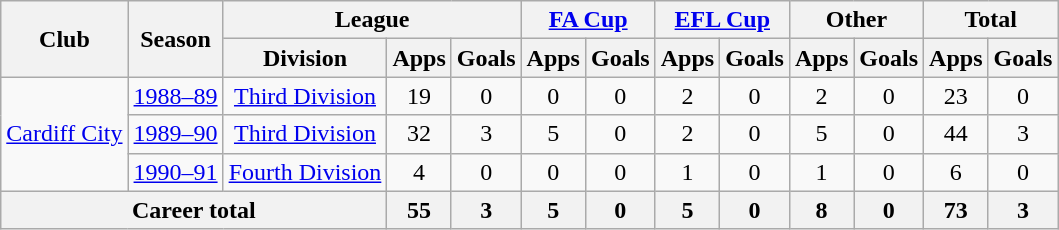<table class="wikitable" style="text-align:center">
<tr>
<th rowspan=2>Club</th>
<th rowspan=2>Season</th>
<th colspan=3>League</th>
<th colspan=2><a href='#'>FA Cup</a></th>
<th colspan=2><a href='#'>EFL Cup</a></th>
<th colspan=2>Other</th>
<th colspan=2>Total</th>
</tr>
<tr>
<th>Division</th>
<th>Apps</th>
<th>Goals</th>
<th>Apps</th>
<th>Goals</th>
<th>Apps</th>
<th>Goals</th>
<th>Apps</th>
<th>Goals</th>
<th>Apps</th>
<th>Goals</th>
</tr>
<tr>
<td rowspan=3><a href='#'>Cardiff City</a></td>
<td><a href='#'>1988–89</a></td>
<td><a href='#'>Third Division</a></td>
<td>19</td>
<td>0</td>
<td>0</td>
<td>0</td>
<td>2</td>
<td>0</td>
<td>2</td>
<td>0</td>
<td>23</td>
<td>0</td>
</tr>
<tr>
<td><a href='#'>1989–90</a></td>
<td><a href='#'>Third Division</a></td>
<td>32</td>
<td>3</td>
<td>5</td>
<td>0</td>
<td>2</td>
<td>0</td>
<td>5</td>
<td>0</td>
<td>44</td>
<td>3</td>
</tr>
<tr>
<td><a href='#'>1990–91</a></td>
<td><a href='#'>Fourth Division</a></td>
<td>4</td>
<td>0</td>
<td>0</td>
<td>0</td>
<td>1</td>
<td>0</td>
<td>1</td>
<td>0</td>
<td>6</td>
<td>0</td>
</tr>
<tr>
<th colspan=3>Career total</th>
<th>55</th>
<th>3</th>
<th>5</th>
<th>0</th>
<th>5</th>
<th>0</th>
<th>8</th>
<th>0</th>
<th>73</th>
<th>3</th>
</tr>
</table>
